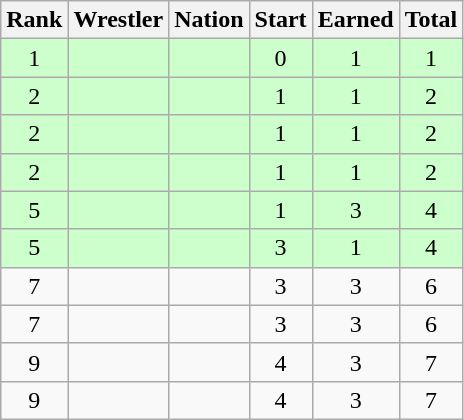<table class="wikitable sortable" style="text-align:center;">
<tr>
<th>Rank</th>
<th>Wrestler</th>
<th>Nation</th>
<th>Start</th>
<th>Earned</th>
<th>Total</th>
</tr>
<tr style="background:#cfc;">
<td>1</td>
<td align=left></td>
<td align=left></td>
<td>0</td>
<td>1</td>
<td>1</td>
</tr>
<tr style="background:#cfc;">
<td>2</td>
<td align=left></td>
<td align=left></td>
<td>1</td>
<td>1</td>
<td>2</td>
</tr>
<tr style="background:#cfc;">
<td>2</td>
<td align=left></td>
<td align=left></td>
<td>1</td>
<td>1</td>
<td>2</td>
</tr>
<tr style="background:#cfc;">
<td>2</td>
<td align=left></td>
<td align=left></td>
<td>1</td>
<td>1</td>
<td>2</td>
</tr>
<tr style="background:#cfc;">
<td>5</td>
<td align=left></td>
<td align=left></td>
<td>1</td>
<td>3</td>
<td>4</td>
</tr>
<tr style="background:#cfc;">
<td>5</td>
<td align=left></td>
<td align=left></td>
<td>3</td>
<td>1</td>
<td>4</td>
</tr>
<tr>
<td>7</td>
<td align=left></td>
<td align=left></td>
<td>3</td>
<td>3</td>
<td>6</td>
</tr>
<tr>
<td>7</td>
<td align=left></td>
<td align=left></td>
<td>3</td>
<td>3</td>
<td>6</td>
</tr>
<tr>
<td>9</td>
<td align=left></td>
<td align=left></td>
<td>4</td>
<td>3</td>
<td>7</td>
</tr>
<tr>
<td>9</td>
<td align=left></td>
<td align=left></td>
<td>4</td>
<td>3</td>
<td>7</td>
</tr>
</table>
